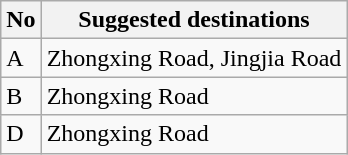<table class="wikitable">
<tr>
<th>No</th>
<th>Suggested destinations</th>
</tr>
<tr>
<td>A</td>
<td>Zhongxing Road, Jingjia Road</td>
</tr>
<tr>
<td>B</td>
<td>Zhongxing Road</td>
</tr>
<tr>
<td>D</td>
<td>Zhongxing Road</td>
</tr>
</table>
